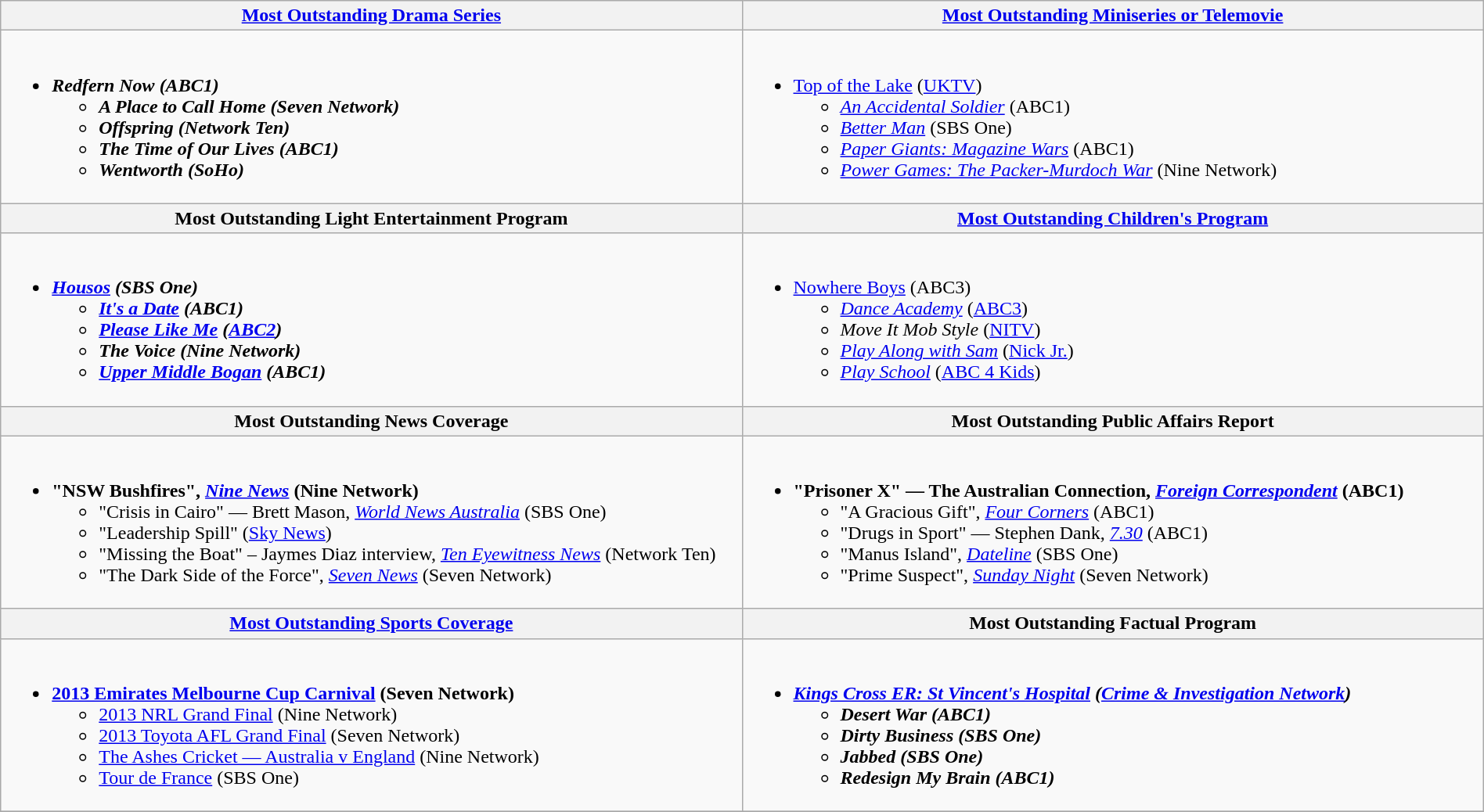<table class=wikitable width="100%">
<tr>
<th width="50%"><a href='#'>Most Outstanding Drama Series</a></th>
<th width="50%"><a href='#'>Most Outstanding Miniseries or Telemovie</a></th>
</tr>
<tr>
<td valign="top"><br><ul><li><strong><em>Redfern Now<em> (ABC1)<strong><ul><li></em>A Place to Call Home<em> (Seven Network)</li><li></em>Offspring<em> (Network Ten)</li><li></em>The Time of Our Lives<em> (ABC1)</li><li></em>Wentworth<em> (SoHo)</li></ul></li></ul></td>
<td valign="top"><br><ul><li></em></strong><a href='#'>Top of the Lake</a></em> (<a href='#'>UKTV</a>)</strong><ul><li><em><a href='#'>An Accidental Soldier</a></em> (ABC1)</li><li><em><a href='#'>Better Man</a></em> (SBS One)</li><li><em><a href='#'>Paper Giants: Magazine Wars</a></em> (ABC1)</li><li><em><a href='#'>Power Games: The Packer-Murdoch War</a></em> (Nine Network)</li></ul></li></ul></td>
</tr>
<tr>
<th width="50%">Most Outstanding Light Entertainment Program</th>
<th width="50%"><a href='#'>Most Outstanding Children's Program</a></th>
</tr>
<tr>
<td valign="top"><br><ul><li><strong><em><a href='#'>Housos</a><em> (SBS One)<strong><ul><li></em><a href='#'>It's a Date</a><em> (ABC1)</li><li></em><a href='#'>Please Like Me</a><em> (<a href='#'>ABC2</a>)</li><li></em>The Voice<em> (Nine Network)</li><li></em><a href='#'>Upper Middle Bogan</a><em> (ABC1)</li></ul></li></ul></td>
<td valign="top"><br><ul><li></em></strong><a href='#'>Nowhere Boys</a></em> (ABC3)</strong><ul><li><em><a href='#'>Dance Academy</a></em> (<a href='#'>ABC3</a>)</li><li><em>Move It Mob Style</em> (<a href='#'>NITV</a>)</li><li><em><a href='#'>Play Along with Sam</a></em> (<a href='#'>Nick Jr.</a>)</li><li><em><a href='#'>Play School</a></em> (<a href='#'>ABC 4 Kids</a>)</li></ul></li></ul></td>
</tr>
<tr>
<th width="50%">Most Outstanding News Coverage</th>
<th width="50%">Most Outstanding Public Affairs Report</th>
</tr>
<tr>
<td valign="top"><br><ul><li><strong>"NSW Bushfires", <em><a href='#'>Nine News</a></em> (Nine Network)</strong><ul><li>"Crisis in Cairo" — Brett Mason, <em><a href='#'>World News Australia</a></em> (SBS One)</li><li>"Leadership Spill" (<a href='#'>Sky News</a>)</li><li>"Missing the Boat" – Jaymes Diaz interview, <em><a href='#'>Ten Eyewitness News</a></em> (Network Ten)</li><li>"The Dark Side of the Force", <em><a href='#'>Seven News</a></em> (Seven Network)</li></ul></li></ul></td>
<td valign="top"><br><ul><li><strong>"Prisoner X" — The Australian Connection, <em><a href='#'>Foreign Correspondent</a></em> (ABC1)</strong><ul><li>"A Gracious Gift", <em><a href='#'>Four Corners</a></em> (ABC1)</li><li>"Drugs in Sport" — Stephen Dank, <em><a href='#'>7.30</a></em> (ABC1)</li><li>"Manus Island", <em><a href='#'>Dateline</a></em> (SBS One)</li><li>"Prime Suspect", <em><a href='#'>Sunday Night</a></em> (Seven Network)</li></ul></li></ul></td>
</tr>
<tr>
<th width="50%"><a href='#'>Most Outstanding Sports Coverage</a></th>
<th width="50%">Most Outstanding Factual Program</th>
</tr>
<tr>
<td valign="top"><br><ul><li><strong><a href='#'>2013 Emirates Melbourne Cup Carnival</a> (Seven Network)</strong><ul><li><a href='#'>2013 NRL Grand Final</a> (Nine Network)</li><li><a href='#'>2013 Toyota AFL Grand Final</a> (Seven Network)</li><li><a href='#'>The Ashes Cricket — Australia v England</a> (Nine Network)</li><li><a href='#'>Tour de France</a> (SBS One)</li></ul></li></ul></td>
<td valign="top"><br><ul><li><strong><em><a href='#'>Kings Cross ER: St Vincent's Hospital</a><em> (<a href='#'>Crime & Investigation Network</a>)<strong><ul><li></em>Desert War<em> (ABC1)</li><li></em>Dirty Business<em> (SBS One)</li><li></em>Jabbed<em> (SBS One)</li><li></em>Redesign My Brain<em> (ABC1)</li></ul></li></ul></td>
</tr>
<tr>
</tr>
</table>
